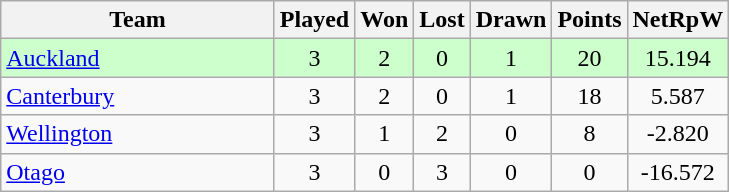<table class="wikitable" style="text-align:center;">
<tr>
<th width=175>Team</th>
<th style="width:30px;" abbr="Played">Played</th>
<th style="width:30px;" abbr="Won">Won</th>
<th style="width:30px;" abbr="Lost">Lost</th>
<th style="width:30px;" abbr="Drawn">Drawn</th>
<th style="width:30px;" abbr="Points">Points</th>
<th style="width:30px;" abbr="NetRpW">NetRpW</th>
</tr>
<tr style="background:#cfc">
<td style="text-align:left;"><a href='#'>Auckland</a></td>
<td>3</td>
<td>2</td>
<td>0</td>
<td>1</td>
<td>20</td>
<td>15.194</td>
</tr>
<tr>
<td style="text-align:left;"><a href='#'>Canterbury</a></td>
<td>3</td>
<td>2</td>
<td>0</td>
<td>1</td>
<td>18</td>
<td>5.587</td>
</tr>
<tr>
<td style="text-align:left;"><a href='#'>Wellington</a></td>
<td>3</td>
<td>1</td>
<td>2</td>
<td>0</td>
<td>8</td>
<td>-2.820</td>
</tr>
<tr>
<td style="text-align:left;"><a href='#'>Otago</a></td>
<td>3</td>
<td>0</td>
<td>3</td>
<td>0</td>
<td>0</td>
<td>-16.572</td>
</tr>
</table>
